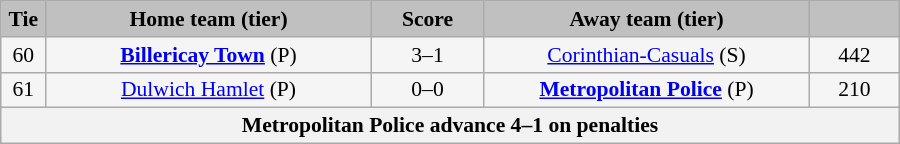<table class="wikitable" style="width: 600px; background:WhiteSmoke; text-align:center; font-size:90%">
<tr>
<td scope="col" style="width:  5.00%; background:silver;"><strong>Tie</strong></td>
<td scope="col" style="width: 36.25%; background:silver;"><strong>Home team (tier)</strong></td>
<td scope="col" style="width: 12.50%; background:silver;"><strong>Score</strong></td>
<td scope="col" style="width: 36.25%; background:silver;"><strong>Away team (tier)</strong></td>
<td scope="col" style="width: 10.00%; background:silver;"><strong></strong></td>
</tr>
<tr>
<td>60</td>
<td><strong><a href='#'>Billericay Town</a></strong> (P)</td>
<td>3–1</td>
<td><a href='#'>Corinthian-Casuals</a> (S)</td>
<td>442</td>
</tr>
<tr>
<td>61</td>
<td><a href='#'>Dulwich Hamlet</a> (P)</td>
<td>0–0</td>
<td><strong><a href='#'>Metropolitan Police</a></strong> (P)</td>
<td>210</td>
</tr>
<tr>
<th colspan="5">Metropolitan Police advance 4–1 on penalties</th>
</tr>
</table>
